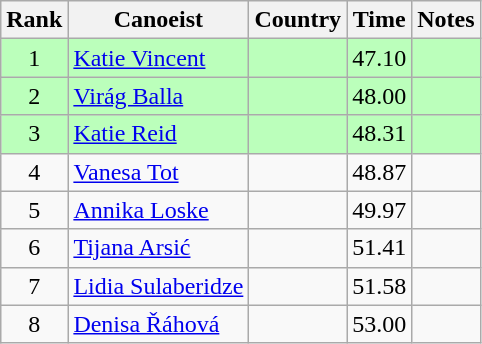<table class="wikitable" style="text-align:center">
<tr>
<th>Rank</th>
<th>Canoeist</th>
<th>Country</th>
<th>Time</th>
<th>Notes</th>
</tr>
<tr bgcolor=bbffbb>
<td>1</td>
<td align="left"><a href='#'>Katie Vincent</a></td>
<td align="left"></td>
<td>47.10</td>
<td></td>
</tr>
<tr bgcolor=bbffbb>
<td>2</td>
<td align="left"><a href='#'>Virág Balla</a></td>
<td align="left"></td>
<td>48.00</td>
<td></td>
</tr>
<tr bgcolor=bbffbb>
<td>3</td>
<td align="left"><a href='#'>Katie Reid</a></td>
<td align="left"></td>
<td>48.31</td>
<td></td>
</tr>
<tr>
<td>4</td>
<td align="left"><a href='#'>Vanesa Tot</a></td>
<td align="left"></td>
<td>48.87</td>
<td></td>
</tr>
<tr>
<td>5</td>
<td align="left"><a href='#'>Annika Loske</a></td>
<td align="left"></td>
<td>49.97</td>
<td></td>
</tr>
<tr>
<td>6</td>
<td align="left"><a href='#'>Tijana Arsić</a></td>
<td align="left"></td>
<td>51.41</td>
<td></td>
</tr>
<tr>
<td>7</td>
<td align="left"><a href='#'>Lidia Sulaberidze</a></td>
<td align="left"></td>
<td>51.58</td>
<td></td>
</tr>
<tr>
<td>8</td>
<td align="left"><a href='#'>Denisa Řáhová</a></td>
<td align="left"></td>
<td>53.00</td>
<td></td>
</tr>
</table>
